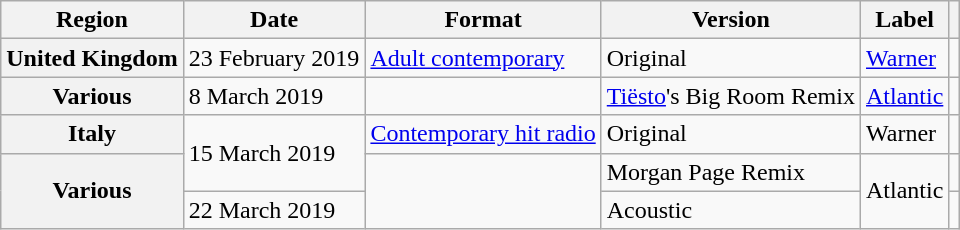<table class="wikitable plainrowheaders">
<tr>
<th scope="row">Region</th>
<th scope="row">Date</th>
<th scope="row">Format</th>
<th scope="row">Version</th>
<th scope="row">Label</th>
<th scope="row"></th>
</tr>
<tr>
<th scope="row">United Kingdom</th>
<td>23 February 2019</td>
<td><a href='#'>Adult contemporary</a></td>
<td>Original</td>
<td><a href='#'>Warner</a></td>
<td></td>
</tr>
<tr>
<th scope="row">Various</th>
<td>8 March 2019</td>
<td></td>
<td><a href='#'>Tiësto</a>'s Big Room Remix</td>
<td><a href='#'>Atlantic</a></td>
<td></td>
</tr>
<tr>
<th scope="row">Italy</th>
<td rowspan="2">15 March 2019</td>
<td><a href='#'>Contemporary hit radio</a></td>
<td>Original</td>
<td>Warner</td>
<td></td>
</tr>
<tr>
<th scope="row" rowspan="2">Various</th>
<td rowspan="2"></td>
<td>Morgan Page Remix</td>
<td rowspan="2">Atlantic</td>
<td></td>
</tr>
<tr>
<td>22 March 2019</td>
<td>Acoustic</td>
<td></td>
</tr>
</table>
